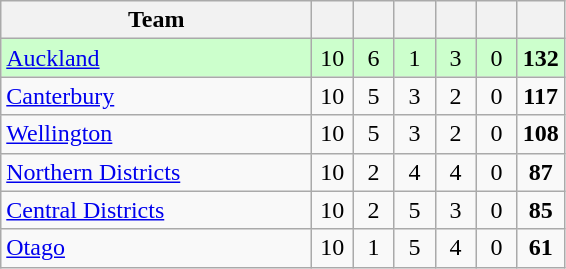<table class="wikitable" style="text-align:center">
<tr>
<th style="width:200px">Team</th>
<th width="20"></th>
<th width="20"></th>
<th width="20"></th>
<th width="20"></th>
<th width="20"></th>
<th width="20"></th>
</tr>
<tr style="background:#cfc">
<td style="text-align:left;"><a href='#'>Auckland</a></td>
<td>10</td>
<td>6</td>
<td>1</td>
<td>3</td>
<td>0</td>
<td><strong>132</strong></td>
</tr>
<tr>
<td style="text-align:left;"><a href='#'>Canterbury</a></td>
<td>10</td>
<td>5</td>
<td>3</td>
<td>2</td>
<td>0</td>
<td><strong>117</strong></td>
</tr>
<tr>
<td style="text-align:left;"><a href='#'>Wellington</a></td>
<td>10</td>
<td>5</td>
<td>3</td>
<td>2</td>
<td>0</td>
<td><strong>108</strong></td>
</tr>
<tr>
<td style="text-align:left;"><a href='#'>Northern Districts</a></td>
<td>10</td>
<td>2</td>
<td>4</td>
<td>4</td>
<td>0</td>
<td><strong>87</strong></td>
</tr>
<tr>
<td style="text-align:left;"><a href='#'>Central Districts</a></td>
<td>10</td>
<td>2</td>
<td>5</td>
<td>3</td>
<td>0</td>
<td><strong>85</strong></td>
</tr>
<tr>
<td style="text-align:left;"><a href='#'>Otago</a></td>
<td>10</td>
<td>1</td>
<td>5</td>
<td>4</td>
<td>0</td>
<td><strong>61</strong></td>
</tr>
</table>
